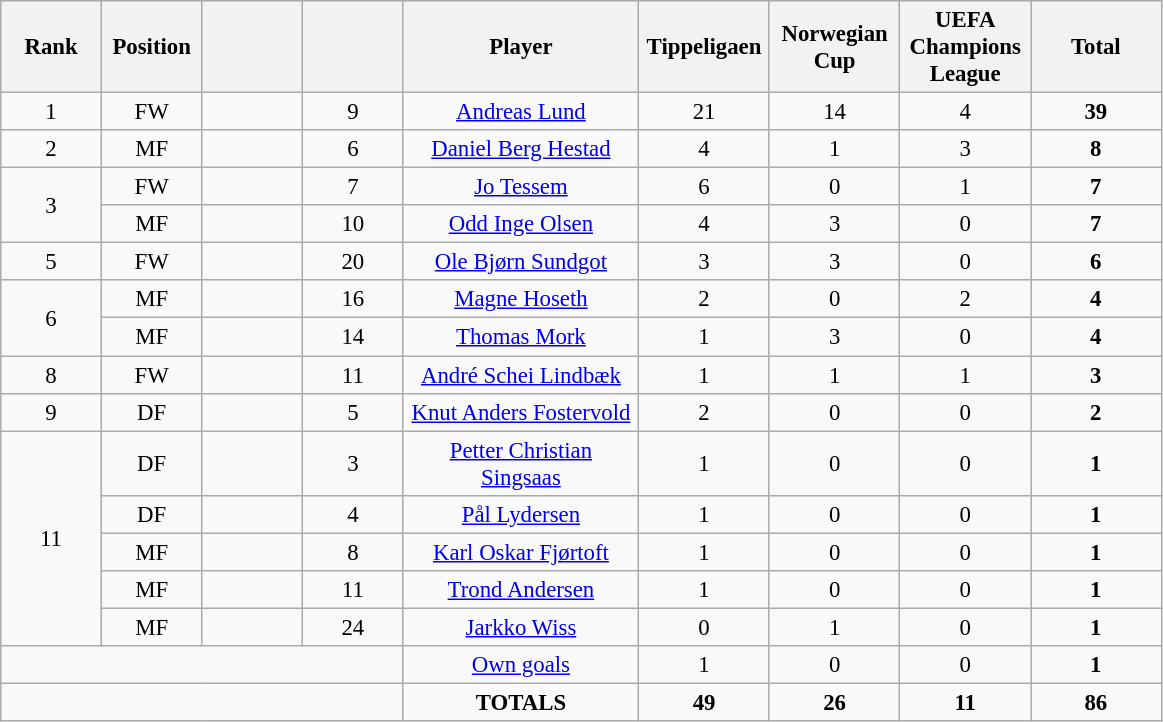<table class="wikitable" style="font-size: 95%; text-align: center;">
<tr>
<th width=60>Rank</th>
<th width=60>Position</th>
<th width=60></th>
<th width=60></th>
<th width=150>Player</th>
<th width=80>Tippeligaen</th>
<th width=80>Norwegian Cup</th>
<th width=80>UEFA Champions League</th>
<th width=80><strong>Total</strong></th>
</tr>
<tr>
<td>1</td>
<td>FW</td>
<td></td>
<td>9</td>
<td><a href='#'>Andreas Lund</a></td>
<td>21</td>
<td>14</td>
<td>4</td>
<td><strong>39</strong></td>
</tr>
<tr>
<td>2</td>
<td>MF</td>
<td></td>
<td>6</td>
<td><a href='#'>Daniel Berg Hestad</a></td>
<td>4</td>
<td>1</td>
<td>3</td>
<td><strong>8</strong></td>
</tr>
<tr>
<td rowspan="2">3</td>
<td>FW</td>
<td></td>
<td>7</td>
<td><a href='#'>Jo Tessem</a></td>
<td>6</td>
<td>0</td>
<td>1</td>
<td><strong>7</strong></td>
</tr>
<tr>
<td>MF</td>
<td></td>
<td>10</td>
<td><a href='#'>Odd Inge Olsen</a></td>
<td>4</td>
<td>3</td>
<td>0</td>
<td><strong>7</strong></td>
</tr>
<tr>
<td>5</td>
<td>FW</td>
<td></td>
<td>20</td>
<td><a href='#'>Ole Bjørn Sundgot</a></td>
<td>3</td>
<td>3</td>
<td>0</td>
<td><strong>6</strong></td>
</tr>
<tr>
<td rowspan="2">6</td>
<td>MF</td>
<td></td>
<td>16</td>
<td><a href='#'>Magne Hoseth</a></td>
<td>2</td>
<td>0</td>
<td>2</td>
<td><strong>4</strong></td>
</tr>
<tr>
<td>MF</td>
<td></td>
<td>14</td>
<td><a href='#'>Thomas Mork</a></td>
<td>1</td>
<td>3</td>
<td>0</td>
<td><strong>4</strong></td>
</tr>
<tr>
<td>8</td>
<td>FW</td>
<td></td>
<td>11</td>
<td><a href='#'>André Schei Lindbæk</a></td>
<td>1</td>
<td>1</td>
<td>1</td>
<td><strong>3</strong></td>
</tr>
<tr>
<td>9</td>
<td>DF</td>
<td></td>
<td>5</td>
<td><a href='#'>Knut Anders Fostervold</a></td>
<td>2</td>
<td>0</td>
<td>0</td>
<td><strong>2</strong></td>
</tr>
<tr>
<td rowspan="5">11</td>
<td>DF</td>
<td></td>
<td>3</td>
<td><a href='#'>Petter Christian Singsaas</a></td>
<td>1</td>
<td>0</td>
<td>0</td>
<td><strong>1</strong></td>
</tr>
<tr>
<td>DF</td>
<td></td>
<td>4</td>
<td><a href='#'>Pål Lydersen</a></td>
<td>1</td>
<td>0</td>
<td>0</td>
<td><strong>1</strong></td>
</tr>
<tr>
<td>MF</td>
<td></td>
<td>8</td>
<td><a href='#'>Karl Oskar Fjørtoft</a></td>
<td>1</td>
<td>0</td>
<td>0</td>
<td><strong>1</strong></td>
</tr>
<tr>
<td>MF</td>
<td></td>
<td>11</td>
<td><a href='#'>Trond Andersen</a></td>
<td>1</td>
<td>0</td>
<td>0</td>
<td><strong>1</strong></td>
</tr>
<tr>
<td>MF</td>
<td></td>
<td>24</td>
<td><a href='#'>Jarkko Wiss</a></td>
<td>0</td>
<td>1</td>
<td>0</td>
<td><strong>1</strong></td>
</tr>
<tr>
<td colspan="4"></td>
<td><a href='#'>Own goals</a></td>
<td>1</td>
<td>0</td>
<td>0</td>
<td><strong>1</strong></td>
</tr>
<tr>
<td colspan="4"></td>
<td><strong>TOTALS</strong></td>
<td><strong>49</strong></td>
<td><strong>26</strong></td>
<td><strong>11</strong></td>
<td><strong>86</strong></td>
</tr>
</table>
